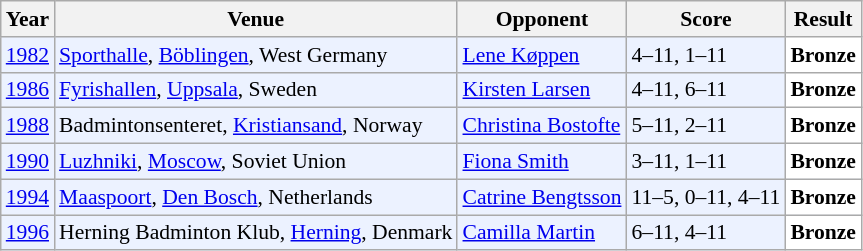<table class="sortable wikitable" style="font-size: 90%;">
<tr>
<th>Year</th>
<th>Venue</th>
<th>Opponent</th>
<th>Score</th>
<th>Result</th>
</tr>
<tr style="background:#ECF2FF">
<td align="center"><a href='#'>1982</a></td>
<td align="left"><a href='#'>Sporthalle</a>, <a href='#'>Böblingen</a>, West Germany</td>
<td align="left"> <a href='#'>Lene Køppen</a></td>
<td align="left">4–11, 1–11</td>
<td style="text-align:left; background:white"> <strong>Bronze</strong></td>
</tr>
<tr style="background:#ECF2FF">
<td align="center"><a href='#'>1986</a></td>
<td align="left"><a href='#'>Fyrishallen</a>, <a href='#'>Uppsala</a>, Sweden</td>
<td align="left"> <a href='#'>Kirsten Larsen</a></td>
<td align="left">4–11, 6–11</td>
<td style="text-align:left; background:white"> <strong>Bronze</strong></td>
</tr>
<tr style="background:#ECF2FF">
<td align="center"><a href='#'>1988</a></td>
<td align="left">Badmintonsenteret, <a href='#'>Kristiansand</a>, Norway</td>
<td align="left"> <a href='#'>Christina Bostofte</a></td>
<td align="left">5–11, 2–11</td>
<td style="text-align:left; background:white"> <strong>Bronze</strong></td>
</tr>
<tr style="background:#ECF2FF">
<td align="center"><a href='#'>1990</a></td>
<td align="left"><a href='#'>Luzhniki</a>, <a href='#'>Moscow</a>, Soviet Union</td>
<td align="left"> <a href='#'>Fiona Smith</a></td>
<td align="left">3–11, 1–11</td>
<td style="text-align:left; background:white"> <strong>Bronze</strong></td>
</tr>
<tr style="background:#ECF2FF">
<td align="center"><a href='#'>1994</a></td>
<td align="left"><a href='#'>Maaspoort</a>, <a href='#'>Den Bosch</a>, Netherlands</td>
<td align="left"> <a href='#'>Catrine Bengtsson</a></td>
<td align="left">11–5, 0–11, 4–11</td>
<td style="text-align:left; background:white"> <strong>Bronze</strong></td>
</tr>
<tr style="background:#ECF2FF">
<td align="center"><a href='#'>1996</a></td>
<td align="left">Herning Badminton Klub, <a href='#'>Herning</a>, Denmark</td>
<td align="left"> <a href='#'>Camilla Martin</a></td>
<td align="left">6–11, 4–11</td>
<td style="text-align:left; background:white"> <strong>Bronze</strong></td>
</tr>
</table>
